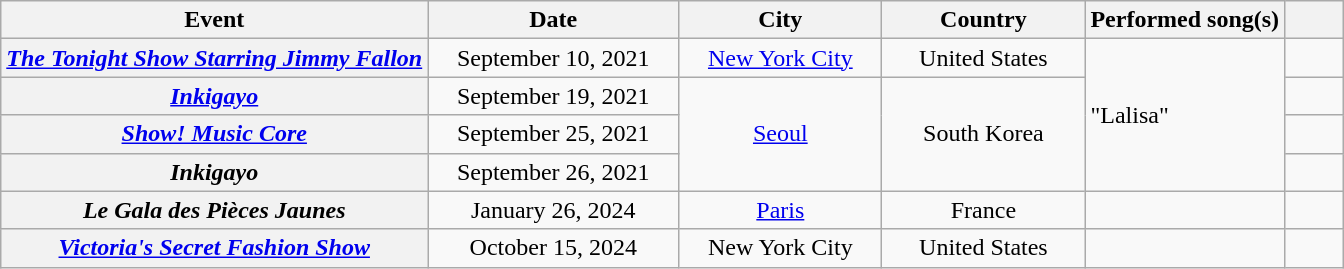<table class="wikitable plainrowheaders" style="text-align:center;">
<tr>
<th scope="col">Event</th>
<th scope="col" style="width:10em">Date</th>
<th scope="col" style="width:8em;">City</th>
<th scope="col" style="width:8em;">Country</th>
<th scope="col">Performed song(s)</th>
<th scope="col" style="width:2em"></th>
</tr>
<tr>
<th scope="row"><em><a href='#'>The Tonight Show Starring Jimmy Fallon</a></em></th>
<td>September 10, 2021</td>
<td><a href='#'>New York City</a></td>
<td>United States</td>
<td style="text-align:left;" rowspan="4">"Lalisa"</td>
<td></td>
</tr>
<tr>
<th scope="row"><em><a href='#'>Inkigayo</a></em></th>
<td>September 19, 2021</td>
<td rowspan="3"><a href='#'>Seoul</a></td>
<td rowspan="3">South Korea</td>
<td></td>
</tr>
<tr>
<th scope="row"><em><a href='#'>Show! Music Core</a></em></th>
<td>September 25, 2021</td>
<td></td>
</tr>
<tr>
<th scope="row"><em>Inkigayo</em></th>
<td>September 26, 2021</td>
<td></td>
</tr>
<tr>
<th scope="row"><em>Le Gala des Pièces Jaunes</em></th>
<td>January 26, 2024</td>
<td><a href='#'>Paris</a></td>
<td>France</td>
<td></td>
<td></td>
</tr>
<tr>
<th scope="row"><em><a href='#'>Victoria's Secret Fashion Show</a></em></th>
<td>October 15, 2024</td>
<td>New York City</td>
<td>United States</td>
<td></td>
<td></td>
</tr>
</table>
